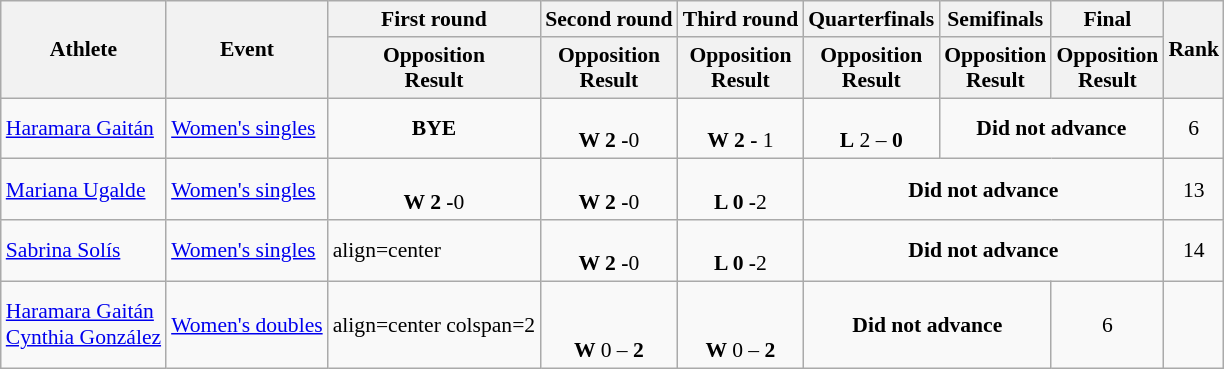<table class="wikitable" style="font-size:90%">
<tr>
<th rowspan="2">Athlete</th>
<th rowspan="2">Event</th>
<th>First round</th>
<th>Second round</th>
<th>Third round</th>
<th>Quarterfinals</th>
<th>Semifinals</th>
<th>Final</th>
<th rowspan="2">Rank</th>
</tr>
<tr>
<th>Opposition<br>Result</th>
<th>Opposition<br>Result</th>
<th>Opposition<br>Result</th>
<th>Opposition<br>Result</th>
<th>Opposition<br>Result</th>
<th>Opposition<br>Result</th>
</tr>
<tr>
<td><a href='#'>Haramara Gaitán</a></td>
<td><a href='#'>Women's singles</a></td>
<td align=center><strong>BYE</strong></td>
<td align=center><br> <strong>W 2 -</strong>0</td>
<td align=center><br> <strong>W 2 -</strong> 1</td>
<td align=center><br> <strong>L</strong> 2 – <strong>0</strong></td>
<td align=center colspan=2><strong>Did not advance</strong></td>
<td align=center>6</td>
</tr>
<tr>
<td><a href='#'>Mariana Ugalde</a></td>
<td><a href='#'>Women's singles</a></td>
<td align=center><br> <strong>W 2 -</strong>0</td>
<td align=center><br> <strong>W 2 -</strong>0</td>
<td align=center><br> <strong>L 0 -</strong>2</td>
<td align=center colspan=3><strong>Did not advance</strong></td>
<td align=center>13</td>
</tr>
<tr>
<td><a href='#'>Sabrina Solís</a></td>
<td><a href='#'>Women's singles</a></td>
<td>align=center </td>
<td align=center><br> <strong>W 2 -</strong>0</td>
<td align=center><br> <strong>L 0 -</strong>2</td>
<td align=center colspan=3><strong>Did not advance</strong></td>
<td align=center>14</td>
</tr>
<tr>
<td><a href='#'>Haramara Gaitán</a><br><a href='#'>Cynthia González</a></td>
<td><a href='#'>Women's doubles</a></td>
<td>align=center colspan=2 </td>
<td align=center><br><br> <strong>W </strong> 0 – <strong>2</strong></td>
<td align=center><br><br> <strong>W </strong> 0 – <strong>2</strong></td>
<td align=center colspan=2><strong>Did not advance</strong></td>
<td align=center>6</td>
</tr>
</table>
